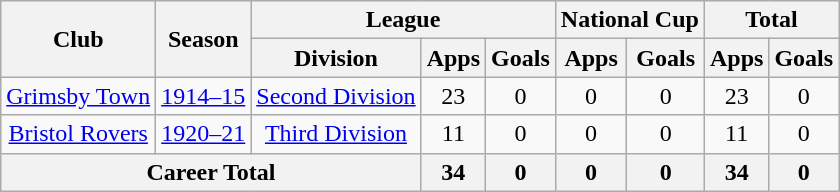<table class="wikitable" style="text-align: center;">
<tr>
<th rowspan="2">Club</th>
<th rowspan="2">Season</th>
<th colspan="3">League</th>
<th colspan="2">National Cup</th>
<th colspan="2">Total</th>
</tr>
<tr>
<th>Division</th>
<th>Apps</th>
<th>Goals</th>
<th>Apps</th>
<th>Goals</th>
<th>Apps</th>
<th>Goals</th>
</tr>
<tr>
<td><a href='#'>Grimsby Town</a></td>
<td><a href='#'>1914–15</a></td>
<td><a href='#'>Second Division</a></td>
<td>23</td>
<td>0</td>
<td>0</td>
<td>0</td>
<td>23</td>
<td>0</td>
</tr>
<tr>
<td><a href='#'>Bristol Rovers</a></td>
<td><a href='#'>1920–21</a></td>
<td><a href='#'>Third Division</a></td>
<td>11</td>
<td>0</td>
<td>0</td>
<td>0</td>
<td>11</td>
<td>0</td>
</tr>
<tr>
<th colspan="3">Career Total</th>
<th>34</th>
<th>0</th>
<th>0</th>
<th>0</th>
<th>34</th>
<th>0</th>
</tr>
</table>
